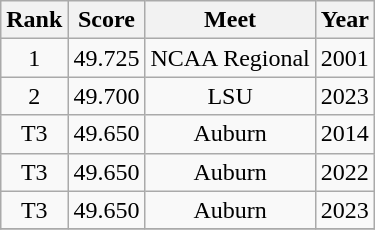<table class="wikitable">
<tr>
<th>Rank</th>
<th>Score</th>
<th>Meet</th>
<th>Year</th>
</tr>
<tr>
<td align=center>1</td>
<td>49.725</td>
<td align=center>NCAA Regional</td>
<td align=center>2001</td>
</tr>
<tr>
<td align=center>2</td>
<td>49.700</td>
<td align=center>LSU</td>
<td align=center>2023</td>
</tr>
<tr>
<td align=center>T3</td>
<td>49.650</td>
<td align=center>Auburn</td>
<td align=center>2014</td>
</tr>
<tr>
<td align=center>T3</td>
<td>49.650</td>
<td align=center>Auburn</td>
<td align=center>2022</td>
</tr>
<tr>
<td align=center>T3</td>
<td>49.650</td>
<td align=center>Auburn</td>
<td align=center>2023</td>
</tr>
<tr>
</tr>
</table>
